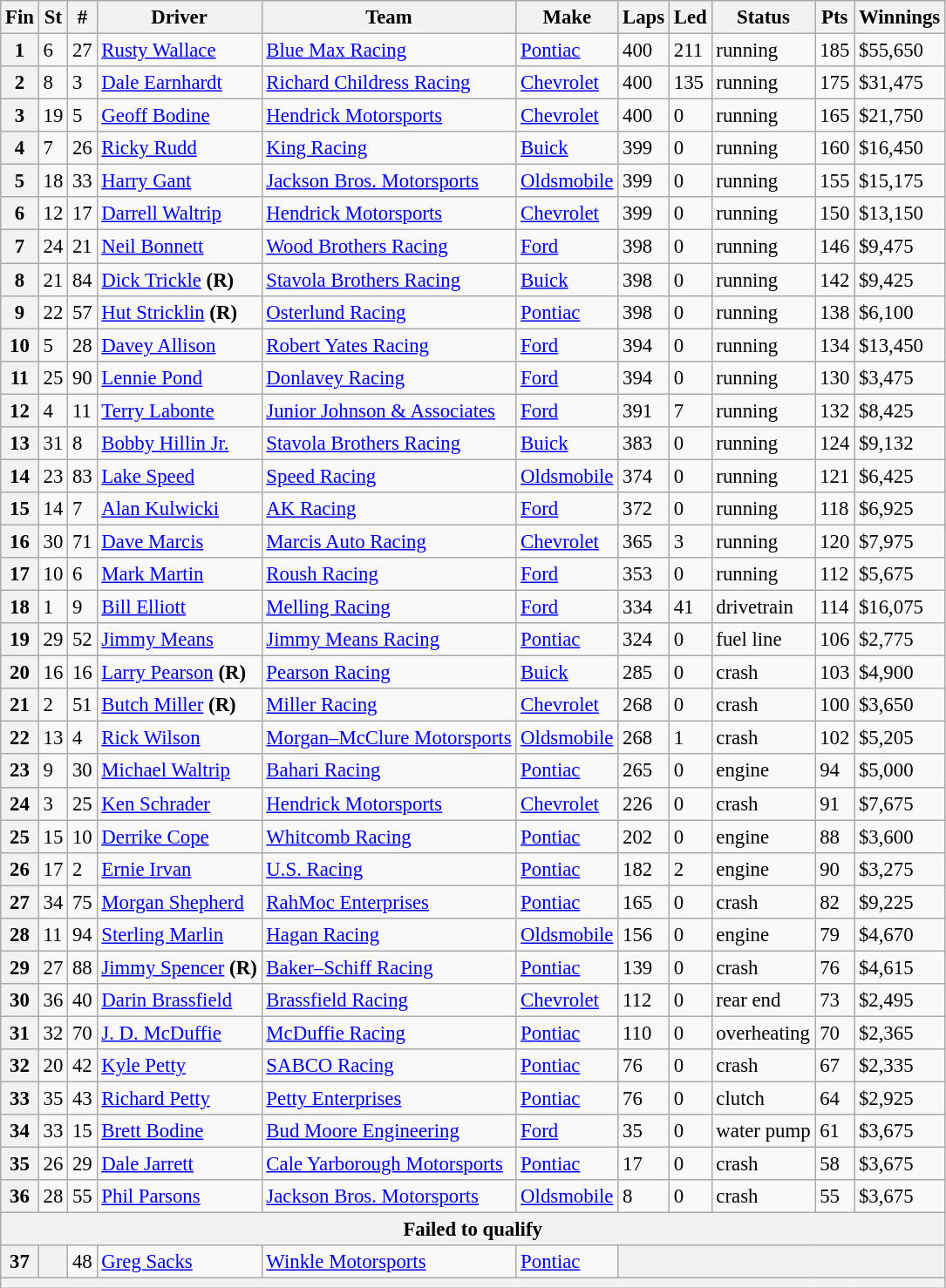<table class="wikitable" style="font-size:95%">
<tr>
<th>Fin</th>
<th>St</th>
<th>#</th>
<th>Driver</th>
<th>Team</th>
<th>Make</th>
<th>Laps</th>
<th>Led</th>
<th>Status</th>
<th>Pts</th>
<th>Winnings</th>
</tr>
<tr>
<th>1</th>
<td>6</td>
<td>27</td>
<td><a href='#'>Rusty Wallace</a></td>
<td><a href='#'>Blue Max Racing</a></td>
<td><a href='#'>Pontiac</a></td>
<td>400</td>
<td>211</td>
<td>running</td>
<td>185</td>
<td>$55,650</td>
</tr>
<tr>
<th>2</th>
<td>8</td>
<td>3</td>
<td><a href='#'>Dale Earnhardt</a></td>
<td><a href='#'>Richard Childress Racing</a></td>
<td><a href='#'>Chevrolet</a></td>
<td>400</td>
<td>135</td>
<td>running</td>
<td>175</td>
<td>$31,475</td>
</tr>
<tr>
<th>3</th>
<td>19</td>
<td>5</td>
<td><a href='#'>Geoff Bodine</a></td>
<td><a href='#'>Hendrick Motorsports</a></td>
<td><a href='#'>Chevrolet</a></td>
<td>400</td>
<td>0</td>
<td>running</td>
<td>165</td>
<td>$21,750</td>
</tr>
<tr>
<th>4</th>
<td>7</td>
<td>26</td>
<td><a href='#'>Ricky Rudd</a></td>
<td><a href='#'>King Racing</a></td>
<td><a href='#'>Buick</a></td>
<td>399</td>
<td>0</td>
<td>running</td>
<td>160</td>
<td>$16,450</td>
</tr>
<tr>
<th>5</th>
<td>18</td>
<td>33</td>
<td><a href='#'>Harry Gant</a></td>
<td><a href='#'>Jackson Bros. Motorsports</a></td>
<td><a href='#'>Oldsmobile</a></td>
<td>399</td>
<td>0</td>
<td>running</td>
<td>155</td>
<td>$15,175</td>
</tr>
<tr>
<th>6</th>
<td>12</td>
<td>17</td>
<td><a href='#'>Darrell Waltrip</a></td>
<td><a href='#'>Hendrick Motorsports</a></td>
<td><a href='#'>Chevrolet</a></td>
<td>399</td>
<td>0</td>
<td>running</td>
<td>150</td>
<td>$13,150</td>
</tr>
<tr>
<th>7</th>
<td>24</td>
<td>21</td>
<td><a href='#'>Neil Bonnett</a></td>
<td><a href='#'>Wood Brothers Racing</a></td>
<td><a href='#'>Ford</a></td>
<td>398</td>
<td>0</td>
<td>running</td>
<td>146</td>
<td>$9,475</td>
</tr>
<tr>
<th>8</th>
<td>21</td>
<td>84</td>
<td><a href='#'>Dick Trickle</a> <strong>(R)</strong></td>
<td><a href='#'>Stavola Brothers Racing</a></td>
<td><a href='#'>Buick</a></td>
<td>398</td>
<td>0</td>
<td>running</td>
<td>142</td>
<td>$9,425</td>
</tr>
<tr>
<th>9</th>
<td>22</td>
<td>57</td>
<td><a href='#'>Hut Stricklin</a> <strong>(R)</strong></td>
<td><a href='#'>Osterlund Racing</a></td>
<td><a href='#'>Pontiac</a></td>
<td>398</td>
<td>0</td>
<td>running</td>
<td>138</td>
<td>$6,100</td>
</tr>
<tr>
<th>10</th>
<td>5</td>
<td>28</td>
<td><a href='#'>Davey Allison</a></td>
<td><a href='#'>Robert Yates Racing</a></td>
<td><a href='#'>Ford</a></td>
<td>394</td>
<td>0</td>
<td>running</td>
<td>134</td>
<td>$13,450</td>
</tr>
<tr>
<th>11</th>
<td>25</td>
<td>90</td>
<td><a href='#'>Lennie Pond</a></td>
<td><a href='#'>Donlavey Racing</a></td>
<td><a href='#'>Ford</a></td>
<td>394</td>
<td>0</td>
<td>running</td>
<td>130</td>
<td>$3,475</td>
</tr>
<tr>
<th>12</th>
<td>4</td>
<td>11</td>
<td><a href='#'>Terry Labonte</a></td>
<td><a href='#'>Junior Johnson & Associates</a></td>
<td><a href='#'>Ford</a></td>
<td>391</td>
<td>7</td>
<td>running</td>
<td>132</td>
<td>$8,425</td>
</tr>
<tr>
<th>13</th>
<td>31</td>
<td>8</td>
<td><a href='#'>Bobby Hillin Jr.</a></td>
<td><a href='#'>Stavola Brothers Racing</a></td>
<td><a href='#'>Buick</a></td>
<td>383</td>
<td>0</td>
<td>running</td>
<td>124</td>
<td>$9,132</td>
</tr>
<tr>
<th>14</th>
<td>23</td>
<td>83</td>
<td><a href='#'>Lake Speed</a></td>
<td><a href='#'>Speed Racing</a></td>
<td><a href='#'>Oldsmobile</a></td>
<td>374</td>
<td>0</td>
<td>running</td>
<td>121</td>
<td>$6,425</td>
</tr>
<tr>
<th>15</th>
<td>14</td>
<td>7</td>
<td><a href='#'>Alan Kulwicki</a></td>
<td><a href='#'>AK Racing</a></td>
<td><a href='#'>Ford</a></td>
<td>372</td>
<td>0</td>
<td>running</td>
<td>118</td>
<td>$6,925</td>
</tr>
<tr>
<th>16</th>
<td>30</td>
<td>71</td>
<td><a href='#'>Dave Marcis</a></td>
<td><a href='#'>Marcis Auto Racing</a></td>
<td><a href='#'>Chevrolet</a></td>
<td>365</td>
<td>3</td>
<td>running</td>
<td>120</td>
<td>$7,975</td>
</tr>
<tr>
<th>17</th>
<td>10</td>
<td>6</td>
<td><a href='#'>Mark Martin</a></td>
<td><a href='#'>Roush Racing</a></td>
<td><a href='#'>Ford</a></td>
<td>353</td>
<td>0</td>
<td>running</td>
<td>112</td>
<td>$5,675</td>
</tr>
<tr>
<th>18</th>
<td>1</td>
<td>9</td>
<td><a href='#'>Bill Elliott</a></td>
<td><a href='#'>Melling Racing</a></td>
<td><a href='#'>Ford</a></td>
<td>334</td>
<td>41</td>
<td>drivetrain</td>
<td>114</td>
<td>$16,075</td>
</tr>
<tr>
<th>19</th>
<td>29</td>
<td>52</td>
<td><a href='#'>Jimmy Means</a></td>
<td><a href='#'>Jimmy Means Racing</a></td>
<td><a href='#'>Pontiac</a></td>
<td>324</td>
<td>0</td>
<td>fuel line</td>
<td>106</td>
<td>$2,775</td>
</tr>
<tr>
<th>20</th>
<td>16</td>
<td>16</td>
<td><a href='#'>Larry Pearson</a> <strong>(R)</strong></td>
<td><a href='#'>Pearson Racing</a></td>
<td><a href='#'>Buick</a></td>
<td>285</td>
<td>0</td>
<td>crash</td>
<td>103</td>
<td>$4,900</td>
</tr>
<tr>
<th>21</th>
<td>2</td>
<td>51</td>
<td><a href='#'>Butch Miller</a> <strong>(R)</strong></td>
<td><a href='#'>Miller Racing</a></td>
<td><a href='#'>Chevrolet</a></td>
<td>268</td>
<td>0</td>
<td>crash</td>
<td>100</td>
<td>$3,650</td>
</tr>
<tr>
<th>22</th>
<td>13</td>
<td>4</td>
<td><a href='#'>Rick Wilson</a></td>
<td><a href='#'>Morgan–McClure Motorsports</a></td>
<td><a href='#'>Oldsmobile</a></td>
<td>268</td>
<td>1</td>
<td>crash</td>
<td>102</td>
<td>$5,205</td>
</tr>
<tr>
<th>23</th>
<td>9</td>
<td>30</td>
<td><a href='#'>Michael Waltrip</a></td>
<td><a href='#'>Bahari Racing</a></td>
<td><a href='#'>Pontiac</a></td>
<td>265</td>
<td>0</td>
<td>engine</td>
<td>94</td>
<td>$5,000</td>
</tr>
<tr>
<th>24</th>
<td>3</td>
<td>25</td>
<td><a href='#'>Ken Schrader</a></td>
<td><a href='#'>Hendrick Motorsports</a></td>
<td><a href='#'>Chevrolet</a></td>
<td>226</td>
<td>0</td>
<td>crash</td>
<td>91</td>
<td>$7,675</td>
</tr>
<tr>
<th>25</th>
<td>15</td>
<td>10</td>
<td><a href='#'>Derrike Cope</a></td>
<td><a href='#'>Whitcomb Racing</a></td>
<td><a href='#'>Pontiac</a></td>
<td>202</td>
<td>0</td>
<td>engine</td>
<td>88</td>
<td>$3,600</td>
</tr>
<tr>
<th>26</th>
<td>17</td>
<td>2</td>
<td><a href='#'>Ernie Irvan</a></td>
<td><a href='#'>U.S. Racing</a></td>
<td><a href='#'>Pontiac</a></td>
<td>182</td>
<td>2</td>
<td>engine</td>
<td>90</td>
<td>$3,275</td>
</tr>
<tr>
<th>27</th>
<td>34</td>
<td>75</td>
<td><a href='#'>Morgan Shepherd</a></td>
<td><a href='#'>RahMoc Enterprises</a></td>
<td><a href='#'>Pontiac</a></td>
<td>165</td>
<td>0</td>
<td>crash</td>
<td>82</td>
<td>$9,225</td>
</tr>
<tr>
<th>28</th>
<td>11</td>
<td>94</td>
<td><a href='#'>Sterling Marlin</a></td>
<td><a href='#'>Hagan Racing</a></td>
<td><a href='#'>Oldsmobile</a></td>
<td>156</td>
<td>0</td>
<td>engine</td>
<td>79</td>
<td>$4,670</td>
</tr>
<tr>
<th>29</th>
<td>27</td>
<td>88</td>
<td><a href='#'>Jimmy Spencer</a> <strong>(R)</strong></td>
<td><a href='#'>Baker–Schiff Racing</a></td>
<td><a href='#'>Pontiac</a></td>
<td>139</td>
<td>0</td>
<td>crash</td>
<td>76</td>
<td>$4,615</td>
</tr>
<tr>
<th>30</th>
<td>36</td>
<td>40</td>
<td><a href='#'>Darin Brassfield</a></td>
<td><a href='#'>Brassfield Racing</a></td>
<td><a href='#'>Chevrolet</a></td>
<td>112</td>
<td>0</td>
<td>rear end</td>
<td>73</td>
<td>$2,495</td>
</tr>
<tr>
<th>31</th>
<td>32</td>
<td>70</td>
<td><a href='#'>J. D. McDuffie</a></td>
<td><a href='#'>McDuffie Racing</a></td>
<td><a href='#'>Pontiac</a></td>
<td>110</td>
<td>0</td>
<td>overheating</td>
<td>70</td>
<td>$2,365</td>
</tr>
<tr>
<th>32</th>
<td>20</td>
<td>42</td>
<td><a href='#'>Kyle Petty</a></td>
<td><a href='#'>SABCO Racing</a></td>
<td><a href='#'>Pontiac</a></td>
<td>76</td>
<td>0</td>
<td>crash</td>
<td>67</td>
<td>$2,335</td>
</tr>
<tr>
<th>33</th>
<td>35</td>
<td>43</td>
<td><a href='#'>Richard Petty</a></td>
<td><a href='#'>Petty Enterprises</a></td>
<td><a href='#'>Pontiac</a></td>
<td>76</td>
<td>0</td>
<td>clutch</td>
<td>64</td>
<td>$2,925</td>
</tr>
<tr>
<th>34</th>
<td>33</td>
<td>15</td>
<td><a href='#'>Brett Bodine</a></td>
<td><a href='#'>Bud Moore Engineering</a></td>
<td><a href='#'>Ford</a></td>
<td>35</td>
<td>0</td>
<td>water pump</td>
<td>61</td>
<td>$3,675</td>
</tr>
<tr>
<th>35</th>
<td>26</td>
<td>29</td>
<td><a href='#'>Dale Jarrett</a></td>
<td><a href='#'>Cale Yarborough Motorsports</a></td>
<td><a href='#'>Pontiac</a></td>
<td>17</td>
<td>0</td>
<td>crash</td>
<td>58</td>
<td>$3,675</td>
</tr>
<tr>
<th>36</th>
<td>28</td>
<td>55</td>
<td><a href='#'>Phil Parsons</a></td>
<td><a href='#'>Jackson Bros. Motorsports</a></td>
<td><a href='#'>Oldsmobile</a></td>
<td>8</td>
<td>0</td>
<td>crash</td>
<td>55</td>
<td>$3,675</td>
</tr>
<tr>
<th colspan="11">Failed to qualify</th>
</tr>
<tr>
<th>37</th>
<th></th>
<td>48</td>
<td><a href='#'>Greg Sacks</a></td>
<td><a href='#'>Winkle Motorsports</a></td>
<td><a href='#'>Pontiac</a></td>
<th colspan="5"></th>
</tr>
<tr>
<th colspan="11"></th>
</tr>
</table>
